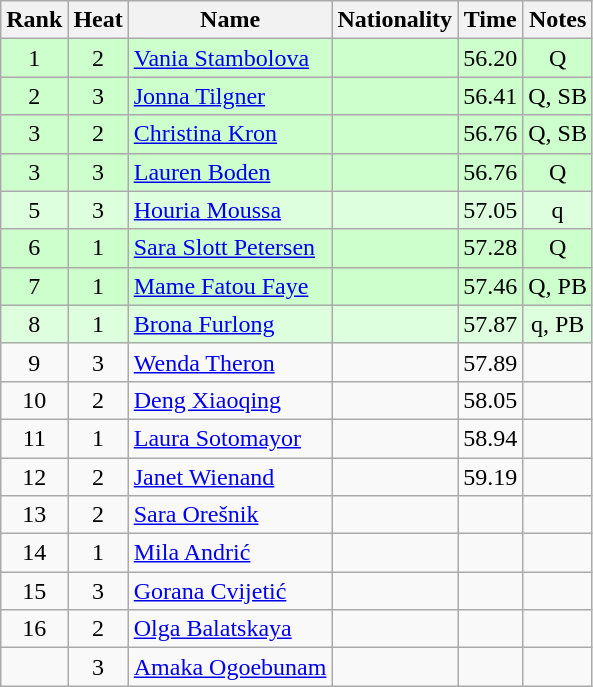<table class="wikitable sortable" style="text-align:center">
<tr>
<th>Rank</th>
<th>Heat</th>
<th>Name</th>
<th>Nationality</th>
<th>Time</th>
<th>Notes</th>
</tr>
<tr bgcolor=ccffcc>
<td>1</td>
<td>2</td>
<td align=left><a href='#'>Vania Stambolova</a></td>
<td align=left></td>
<td>56.20</td>
<td>Q</td>
</tr>
<tr bgcolor=ccffcc>
<td>2</td>
<td>3</td>
<td align=left><a href='#'>Jonna Tilgner</a></td>
<td align=left></td>
<td>56.41</td>
<td>Q, SB</td>
</tr>
<tr bgcolor=ccffcc>
<td>3</td>
<td>2</td>
<td align=left><a href='#'>Christina Kron</a></td>
<td align=left></td>
<td>56.76</td>
<td>Q, SB</td>
</tr>
<tr bgcolor=ccffcc>
<td>3</td>
<td>3</td>
<td align=left><a href='#'>Lauren Boden</a></td>
<td align=left></td>
<td>56.76</td>
<td>Q</td>
</tr>
<tr bgcolor=ddffdd>
<td>5</td>
<td>3</td>
<td align=left><a href='#'>Houria Moussa</a></td>
<td align=left></td>
<td>57.05</td>
<td>q</td>
</tr>
<tr bgcolor=ccffcc>
<td>6</td>
<td>1</td>
<td align=left><a href='#'>Sara Slott Petersen</a></td>
<td align=left></td>
<td>57.28</td>
<td>Q</td>
</tr>
<tr bgcolor=ccffcc>
<td>7</td>
<td>1</td>
<td align=left><a href='#'>Mame Fatou Faye</a></td>
<td align=left></td>
<td>57.46</td>
<td>Q, PB</td>
</tr>
<tr bgcolor=ddffdd>
<td>8</td>
<td>1</td>
<td align=left><a href='#'>Brona Furlong</a></td>
<td align=left></td>
<td>57.87</td>
<td>q, PB</td>
</tr>
<tr>
<td>9</td>
<td>3</td>
<td align=left><a href='#'>Wenda Theron</a></td>
<td align=left></td>
<td>57.89</td>
<td></td>
</tr>
<tr>
<td>10</td>
<td>2</td>
<td align=left><a href='#'>Deng Xiaoqing</a></td>
<td align=left></td>
<td>58.05</td>
<td></td>
</tr>
<tr>
<td>11</td>
<td>1</td>
<td align=left><a href='#'>Laura Sotomayor</a></td>
<td align=left></td>
<td>58.94</td>
<td></td>
</tr>
<tr>
<td>12</td>
<td>2</td>
<td align=left><a href='#'>Janet Wienand</a></td>
<td align=left></td>
<td>59.19</td>
<td></td>
</tr>
<tr>
<td>13</td>
<td>2</td>
<td align=left><a href='#'>Sara Orešnik</a></td>
<td align=left></td>
<td></td>
<td></td>
</tr>
<tr>
<td>14</td>
<td>1</td>
<td align=left><a href='#'>Mila Andrić</a></td>
<td align=left></td>
<td></td>
<td></td>
</tr>
<tr>
<td>15</td>
<td>3</td>
<td align=left><a href='#'>Gorana Cvijetić</a></td>
<td align=left></td>
<td></td>
<td></td>
</tr>
<tr>
<td>16</td>
<td>2</td>
<td align=left><a href='#'>Olga Balatskaya</a></td>
<td align=left></td>
<td></td>
<td></td>
</tr>
<tr>
<td></td>
<td>3</td>
<td align=left><a href='#'>Amaka Ogoebunam</a></td>
<td align=left></td>
<td></td>
<td></td>
</tr>
</table>
